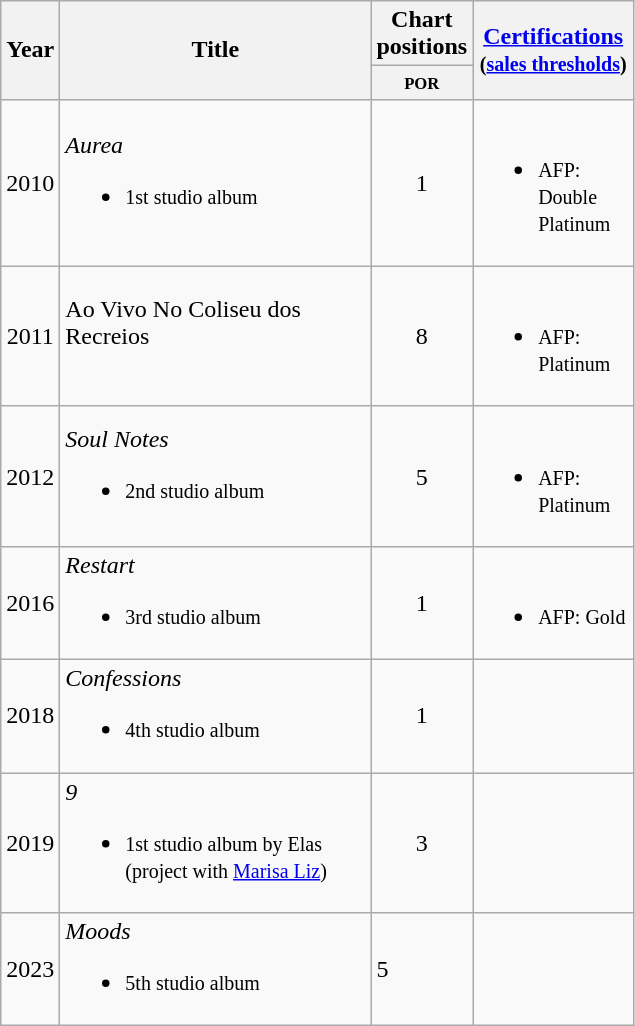<table class="wikitable">
<tr>
<th rowspan="2">Year</th>
<th rowspan="2" width="200">Title</th>
<th colspan="1">Chart positions</th>
<th width="100" rowspan="2"><a href='#'>Certifications</a><br><small>(<a href='#'>sales thresholds</a>)</small></th>
</tr>
<tr style="font-size:smaller;">
<th width="30"><small>POR</small></th>
</tr>
<tr>
<td align="center">2010</td>
<td><em>Aurea</em><br><ul><li><small>1st studio album</small></li></ul></td>
<td align="center">1</td>
<td><br><ul><li><small>AFP: Double Platinum</small></li></ul></td>
</tr>
<tr>
<td align="center">2011</td>
<td>Ao Vivo No Coliseu dos Recreios<br><br></td>
<td align="center">8</td>
<td><br><ul><li><small>AFP: Platinum</small></li></ul></td>
</tr>
<tr>
<td align="center">2012</td>
<td><em>Soul Notes</em><br><ul><li><small>2nd studio album</small></li></ul></td>
<td align="center">5</td>
<td><br><ul><li><small>AFP: Platinum</small></li></ul></td>
</tr>
<tr>
<td align="center">2016</td>
<td><em>Restart</em><br><ul><li><small>3rd studio album</small></li></ul></td>
<td align="center">1</td>
<td><br><ul><li><small>AFP: Gold</small></li></ul></td>
</tr>
<tr>
<td align="center">2018</td>
<td><em>Confessions</em><br><ul><li><small>4th studio album</small></li></ul></td>
<td align="center">1</td>
<td></td>
</tr>
<tr>
<td align="center">2019</td>
<td><em>9</em><br><ul><li><small>1st studio album by Elas (project with <a href='#'>Marisa Liz</a>)</small></li></ul></td>
<td align="center">3</td>
<td></td>
</tr>
<tr>
<td>2023</td>
<td><em>Moods</em><br><ul><li><small>5th studio album</small></li></ul></td>
<td>5</td>
<td></td>
</tr>
</table>
